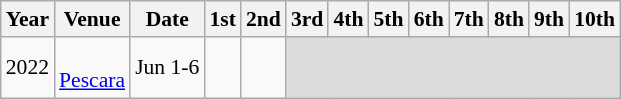<table class="wikitable" style="text-align:left; font-size:90%">
<tr>
<th>Year</th>
<th>Venue</th>
<th>Date</th>
<th>1st</th>
<th>2nd</th>
<th>3rd</th>
<th>4th</th>
<th>5th</th>
<th>6th</th>
<th>7th</th>
<th>8th</th>
<th>9th</th>
<th>10th</th>
</tr>
<tr>
<td align="center">2022</td>
<td><br><a href='#'>Pescara</a></td>
<td align="center">Jun 1-6</td>
<td></td>
<td></td>
<td colspan=8 bgcolor=#DCDCDC></td>
</tr>
</table>
